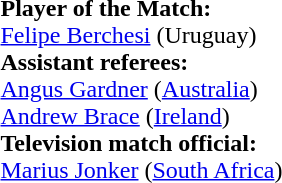<table style="width:100%">
<tr>
<td><br><strong>Player of the Match:</strong>
<br><a href='#'>Felipe Berchesi</a> (Uruguay)<br><strong>Assistant referees:</strong>
<br><a href='#'>Angus Gardner</a> (<a href='#'>Australia</a>)
<br><a href='#'>Andrew Brace</a> (<a href='#'>Ireland</a>)
<br><strong>Television match official:</strong>
<br><a href='#'>Marius Jonker</a> (<a href='#'>South Africa</a>)</td>
</tr>
</table>
